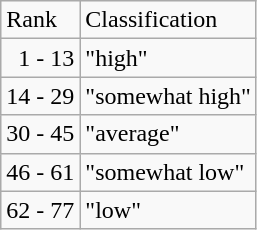<table class="wikitable" ---valign=top>
<tr>
<td>Rank</td>
<td>Classification</td>
</tr>
<tr>
<td>  1 - 13</td>
<td>"high"</td>
</tr>
<tr>
<td>14 - 29</td>
<td>"somewhat high"</td>
</tr>
<tr>
<td>30 - 45</td>
<td>"average"</td>
</tr>
<tr>
<td>46 - 61</td>
<td>"somewhat low"</td>
</tr>
<tr>
<td>62 - 77</td>
<td>"low"</td>
</tr>
</table>
